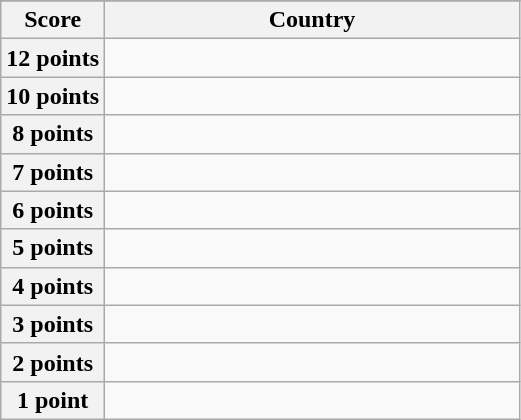<table class="wikitable">
<tr>
</tr>
<tr>
<th scope="col" width="20%">Score</th>
<th scope="col">Country</th>
</tr>
<tr>
<th scope="row">12 points</th>
<td></td>
</tr>
<tr>
<th scope="row">10 points</th>
<td></td>
</tr>
<tr>
<th scope="row">8 points</th>
<td></td>
</tr>
<tr>
<th scope="row">7 points</th>
<td></td>
</tr>
<tr>
<th scope="row">6 points</th>
<td></td>
</tr>
<tr>
<th scope="row">5 points</th>
<td></td>
</tr>
<tr>
<th scope="row">4 points</th>
<td></td>
</tr>
<tr>
<th scope="row">3 points</th>
<td></td>
</tr>
<tr>
<th scope="row">2 points</th>
<td></td>
</tr>
<tr>
<th scope="row">1 point</th>
<td></td>
</tr>
</table>
